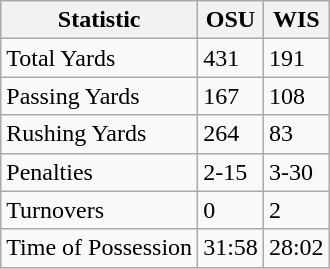<table class="wikitable">
<tr>
<th>Statistic</th>
<th>OSU</th>
<th>WIS</th>
</tr>
<tr>
<td>Total Yards</td>
<td>431</td>
<td>191</td>
</tr>
<tr>
<td>Passing Yards</td>
<td>167</td>
<td>108</td>
</tr>
<tr>
<td>Rushing Yards</td>
<td>264</td>
<td>83</td>
</tr>
<tr>
<td>Penalties</td>
<td>2-15</td>
<td>3-30</td>
</tr>
<tr>
<td>Turnovers</td>
<td>0</td>
<td>2</td>
</tr>
<tr>
<td>Time of Possession</td>
<td>31:58</td>
<td>28:02</td>
</tr>
</table>
